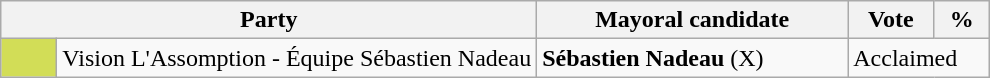<table class="wikitable">
<tr>
<th bgcolor="#DDDDFF" width="230px" colspan="2">Party</th>
<th bgcolor="#DDDDFF" width="200px">Mayoral candidate</th>
<th bgcolor="#DDDDFF" width="50px">Vote</th>
<th bgcolor="#DDDDFF" width="30px">%</th>
</tr>
<tr>
<td bgcolor=#d2dd57 width="30px"> </td>
<td>Vision L'Assomption - Équipe Sébastien Nadeau</td>
<td><strong>Sébastien Nadeau</strong> (X)</td>
<td colspan="2">Acclaimed</td>
</tr>
</table>
